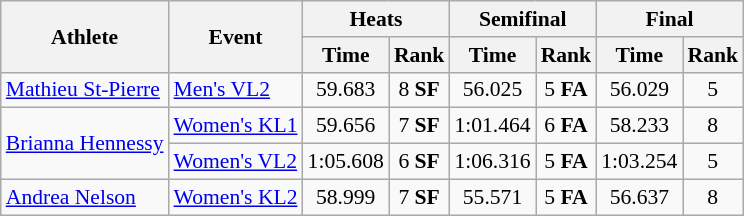<table class="wikitable" style="font-size:90%">
<tr>
<th rowspan="2">Athlete</th>
<th rowspan="2">Event</th>
<th colspan="2">Heats</th>
<th colspan="2">Semifinal</th>
<th colspan="2">Final</th>
</tr>
<tr>
<th>Time</th>
<th>Rank</th>
<th>Time</th>
<th>Rank</th>
<th>Time</th>
<th>Rank</th>
</tr>
<tr align="center">
<td align=left><a href='#'>Mathieu St-Pierre</a></td>
<td align=left><a href='#'>Men's VL2</a></td>
<td>59.683</td>
<td>8 <strong>SF</strong></td>
<td>56.025</td>
<td>5 <strong>FA</strong></td>
<td>56.029</td>
<td>5</td>
</tr>
<tr align="center">
<td align=left rowspan=2><a href='#'>Brianna Hennessy</a></td>
<td align=left><a href='#'>Women's KL1</a></td>
<td>59.656</td>
<td>7 <strong>SF</strong></td>
<td>1:01.464</td>
<td>6 <strong>FA</strong></td>
<td>58.233</td>
<td>8</td>
</tr>
<tr align="center">
<td align=left><a href='#'>Women's VL2</a></td>
<td>1:05.608</td>
<td>6 <strong>SF</strong></td>
<td>1:06.316</td>
<td>5 <strong>FA</strong></td>
<td>1:03.254</td>
<td>5</td>
</tr>
<tr align="center">
<td align=left><a href='#'>Andrea Nelson</a></td>
<td align=left><a href='#'>Women's KL2</a></td>
<td>58.999</td>
<td>7 <strong>SF</strong></td>
<td>55.571</td>
<td>5 <strong>FA</strong></td>
<td>56.637</td>
<td>8</td>
</tr>
</table>
